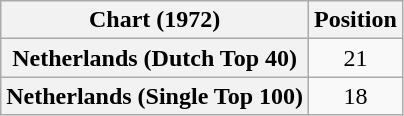<table class="wikitable sortable plainrowheaders" style="text-align:center">
<tr>
<th>Chart (1972)</th>
<th>Position</th>
</tr>
<tr>
<th scope="row">Netherlands (Dutch Top 40)</th>
<td>21</td>
</tr>
<tr>
<th scope="row">Netherlands (Single Top 100)</th>
<td>18</td>
</tr>
</table>
